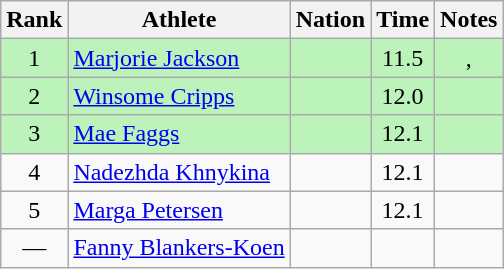<table class="wikitable sortable" style="text-align:center">
<tr>
<th>Rank</th>
<th>Athlete</th>
<th>Nation</th>
<th>Time</th>
<th>Notes</th>
</tr>
<tr bgcolor=bbf3bb>
<td>1</td>
<td align="left"><a href='#'>Marjorie Jackson</a></td>
<td align="left"></td>
<td>11.5</td>
<td>, </td>
</tr>
<tr bgcolor=bbf3bb>
<td>2</td>
<td align="left"><a href='#'>Winsome Cripps</a></td>
<td align="left"></td>
<td>12.0</td>
<td></td>
</tr>
<tr bgcolor=bbf3bb>
<td>3</td>
<td align="left"><a href='#'>Mae Faggs</a></td>
<td align="left"></td>
<td>12.1</td>
<td></td>
</tr>
<tr>
<td>4</td>
<td align="left"><a href='#'>Nadezhda Khnykina</a></td>
<td align="left"></td>
<td>12.1</td>
<td></td>
</tr>
<tr>
<td>5</td>
<td align="left"><a href='#'>Marga Petersen</a></td>
<td align="left"></td>
<td>12.1</td>
<td></td>
</tr>
<tr>
<td data-sort-value=6>—</td>
<td align="left"><a href='#'>Fanny Blankers-Koen</a></td>
<td align="left"></td>
<td></td>
<td></td>
</tr>
</table>
